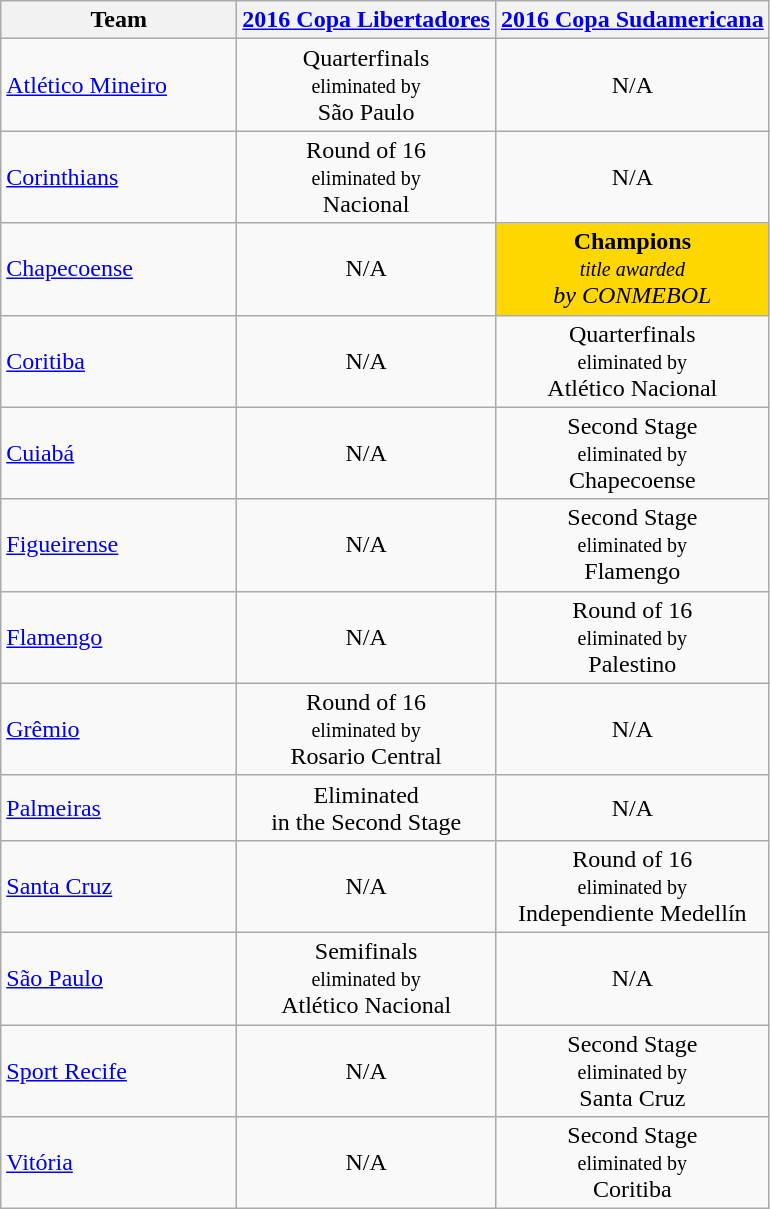<table class="wikitable">
<tr>
<th width=150>Team</th>
<th width=><a href='#'>2016 Copa Libertadores</a></th>
<th width=><a href='#'>2016 Copa Sudamericana</a></th>
</tr>
<tr>
<td><a href='#'>Atlético Mineiro</a></td>
<td align=center>Quarterfinals<br><small>eliminated by</small><br> São Paulo</td>
<td align=center>N/A</td>
</tr>
<tr>
<td><a href='#'>Corinthians</a></td>
<td align=center>Round of 16<br><small>eliminated by</small><br> Nacional</td>
<td align=center>N/A</td>
</tr>
<tr>
<td><a href='#'>Chapecoense</a></td>
<td align=center>N/A</td>
<td align=center bgcolor=gold><strong>Champions</strong><br><small><em>title awarded</em></small><br><em>by CONMEBOL</em></td>
</tr>
<tr>
<td><a href='#'>Coritiba</a></td>
<td align=center>N/A</td>
<td align=center>Quarterfinals<br><small>eliminated by</small><br> Atlético Nacional</td>
</tr>
<tr>
<td><a href='#'>Cuiabá</a></td>
<td align=center>N/A</td>
<td align=center>Second Stage<br><small>eliminated by</small><br> Chapecoense</td>
</tr>
<tr>
<td><a href='#'>Figueirense</a></td>
<td align=center>N/A</td>
<td align=center>Second Stage<br><small>eliminated by</small><br> Flamengo</td>
</tr>
<tr>
<td><a href='#'>Flamengo</a></td>
<td align=center>N/A</td>
<td align=center>Round of 16<br><small>eliminated by</small><br> Palestino</td>
</tr>
<tr>
<td><a href='#'>Grêmio</a></td>
<td align=center>Round of 16<br><small>eliminated by</small><br> Rosario Central</td>
<td align=center>N/A</td>
</tr>
<tr>
<td><a href='#'>Palmeiras</a></td>
<td align=center>Eliminated<br>in the Second Stage</td>
<td align=center>N/A</td>
</tr>
<tr>
<td><a href='#'>Santa Cruz</a></td>
<td align=center>N/A</td>
<td align=center>Round of 16<br><small>eliminated by</small><br> Independiente Medellín</td>
</tr>
<tr>
<td><a href='#'>São Paulo</a></td>
<td align=center>Semifinals<br><small>eliminated by</small><br> Atlético Nacional</td>
<td align=center>N/A</td>
</tr>
<tr>
<td><a href='#'>Sport Recife</a></td>
<td align=center>N/A</td>
<td align=center>Second Stage<br><small>eliminated by</small><br> Santa Cruz</td>
</tr>
<tr>
<td><a href='#'>Vitória</a></td>
<td align=center>N/A</td>
<td align=center>Second Stage<br><small>eliminated by</small><br> Coritiba</td>
</tr>
</table>
